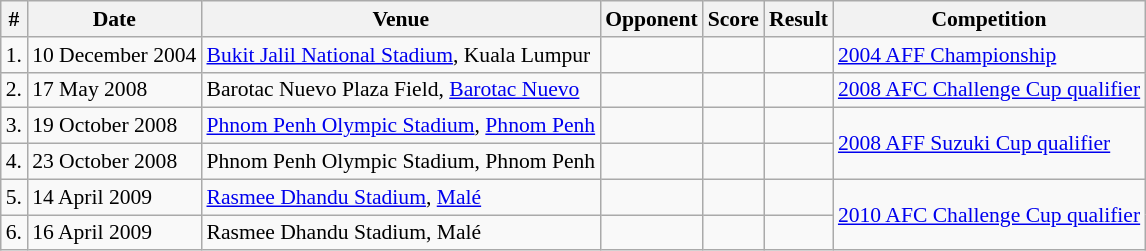<table class="wikitable" style="font-size:90%">
<tr>
<th>#</th>
<th>Date</th>
<th>Venue</th>
<th>Opponent</th>
<th>Score</th>
<th>Result</th>
<th>Competition</th>
</tr>
<tr>
<td>1.</td>
<td>10 December 2004</td>
<td><a href='#'>Bukit Jalil National Stadium</a>, Kuala Lumpur</td>
<td></td>
<td></td>
<td></td>
<td><a href='#'>2004 AFF Championship</a></td>
</tr>
<tr>
<td>2.</td>
<td>17 May 2008</td>
<td>Barotac Nuevo Plaza Field, <a href='#'>Barotac Nuevo</a></td>
<td></td>
<td></td>
<td></td>
<td><a href='#'>2008 AFC Challenge Cup qualifier</a></td>
</tr>
<tr>
<td>3.</td>
<td>19 October 2008</td>
<td><a href='#'>Phnom Penh Olympic Stadium</a>, <a href='#'>Phnom Penh</a></td>
<td></td>
<td></td>
<td></td>
<td rowspan=2><a href='#'>2008 AFF Suzuki Cup qualifier</a></td>
</tr>
<tr>
<td>4.</td>
<td>23 October 2008</td>
<td>Phnom Penh Olympic Stadium, Phnom Penh</td>
<td></td>
<td></td>
<td></td>
</tr>
<tr>
<td>5.</td>
<td>14 April 2009</td>
<td><a href='#'>Rasmee Dhandu Stadium</a>, <a href='#'>Malé</a></td>
<td></td>
<td></td>
<td></td>
<td rowspan=2><a href='#'>2010 AFC Challenge Cup qualifier</a></td>
</tr>
<tr>
<td>6.</td>
<td>16 April 2009</td>
<td>Rasmee Dhandu Stadium, Malé</td>
<td></td>
<td></td>
<td></td>
</tr>
</table>
